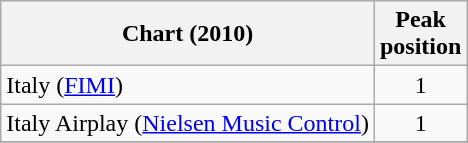<table class="wikitable sortable">
<tr>
<th>Chart  (2010)</th>
<th>Peak<br>position</th>
</tr>
<tr>
<td>Italy (<a href='#'>FIMI</a>)</td>
<td align="center">1</td>
</tr>
<tr>
<td>Italy Airplay (<a href='#'>Nielsen Music Control</a>)</td>
<td align="center">1</td>
</tr>
<tr>
</tr>
</table>
